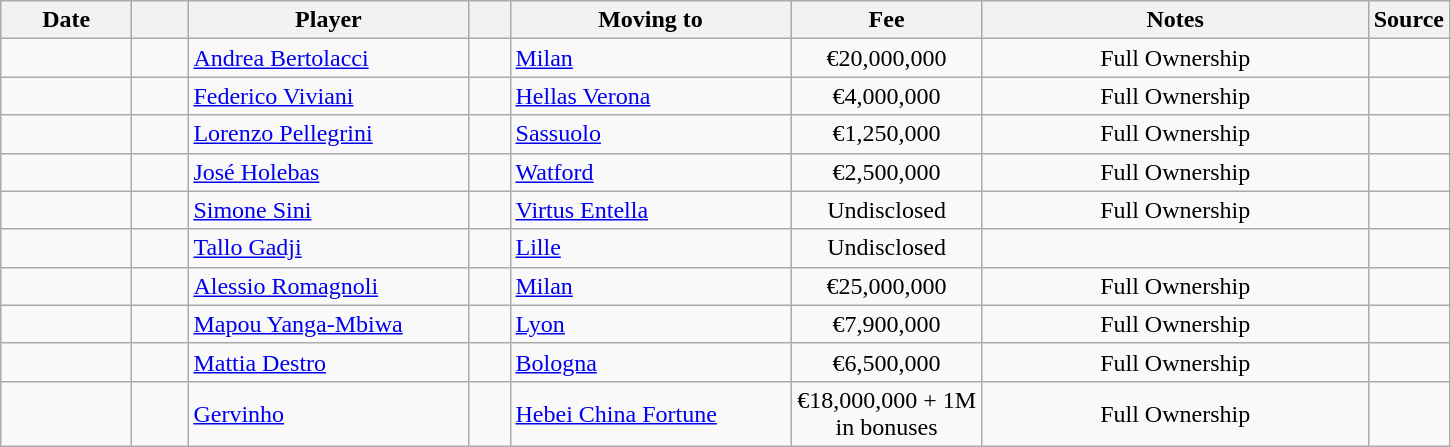<table class="wikitable sortable">
<tr>
<th style="width:80px;">Date</th>
<th style="width:30px;"></th>
<th style="width:180px;">Player</th>
<th style="width:20px;"></th>
<th style="width:180px;">Moving to</th>
<th style="width:120px;" class="unsortable">Fee</th>
<th style="width:250px;" class="unsortable">Notes</th>
<th style="width:20px;">Source</th>
</tr>
<tr>
<td></td>
<td align=center></td>
<td> <a href='#'>Andrea Bertolacci</a></td>
<td align=center></td>
<td> <a href='#'>Milan</a></td>
<td align=center>€20,000,000</td>
<td align=center>Full Ownership</td>
<td></td>
</tr>
<tr>
<td></td>
<td align=center></td>
<td> <a href='#'>Federico Viviani</a></td>
<td align=center></td>
<td> <a href='#'>Hellas Verona</a></td>
<td align=center>€4,000,000</td>
<td align=center>Full Ownership</td>
<td></td>
</tr>
<tr>
<td></td>
<td align=center></td>
<td> <a href='#'>Lorenzo Pellegrini</a></td>
<td align=center></td>
<td> <a href='#'>Sassuolo</a></td>
<td align=center>€1,250,000</td>
<td align=center>Full Ownership</td>
<td></td>
</tr>
<tr>
<td></td>
<td align=center></td>
<td> <a href='#'>José Holebas</a></td>
<td align=center></td>
<td> <a href='#'>Watford</a></td>
<td align=center>€2,500,000</td>
<td align=center>Full Ownership</td>
<td></td>
</tr>
<tr>
<td></td>
<td align=center></td>
<td> <a href='#'>Simone Sini</a></td>
<td align=center></td>
<td> <a href='#'>Virtus Entella</a></td>
<td align=center>Undisclosed</td>
<td align=center>Full Ownership</td>
<td></td>
</tr>
<tr>
<td></td>
<td align=center></td>
<td> <a href='#'>Tallo Gadji</a></td>
<td align=center></td>
<td> <a href='#'>Lille</a></td>
<td align=center>Undisclosed</td>
<td align=center></td>
<td></td>
</tr>
<tr>
<td></td>
<td align=center></td>
<td> <a href='#'>Alessio Romagnoli</a></td>
<td align=center></td>
<td> <a href='#'>Milan</a></td>
<td align=center>€25,000,000</td>
<td align=center>Full Ownership</td>
<td></td>
</tr>
<tr>
<td></td>
<td align=center></td>
<td> <a href='#'>Mapou Yanga-Mbiwa</a></td>
<td align=center></td>
<td> <a href='#'>Lyon</a></td>
<td align=center>€7,900,000</td>
<td align=center>Full Ownership</td>
<td></td>
</tr>
<tr>
<td></td>
<td align=center></td>
<td> <a href='#'>Mattia Destro</a></td>
<td align=center></td>
<td> <a href='#'>Bologna</a></td>
<td align=center>€6,500,000</td>
<td align=center>Full Ownership</td>
<td></td>
</tr>
<tr>
<td></td>
<td align=center></td>
<td> <a href='#'>Gervinho</a></td>
<td align=center></td>
<td> <a href='#'>Hebei China Fortune</a></td>
<td align=center>€18,000,000 + 1M in bonuses</td>
<td align=center>Full Ownership</td>
<td></td>
</tr>
</table>
